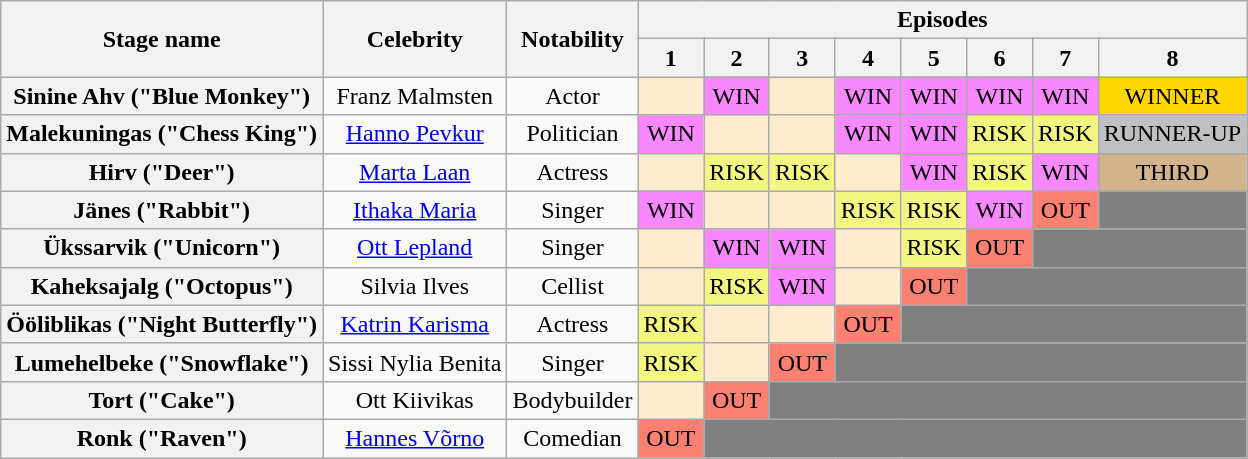<table class="wikitable" style="text-align:center; ">
<tr>
<th rowspan="2">Stage name</th>
<th rowspan="2">Celebrity</th>
<th rowspan="2">Notability</th>
<th colspan="8">Episodes</th>
</tr>
<tr>
<th rowspan="1">1</th>
<th rowspan="1">2</th>
<th rowspan="1">3</th>
<th rowspan="1">4</th>
<th rowspan="1">5</th>
<th rowspan="1">6</th>
<th rowspan="1">7</th>
<th rowspan="1">8</th>
</tr>
<tr>
<th>Sinine Ahv ("Blue Monkey")</th>
<td>Franz Malmsten</td>
<td>Actor</td>
<td bgcolor="#FFEBCD"></td>
<td bgcolor=#F888FD>WIN</td>
<td bgcolor="#FFEBCD"></td>
<td bgcolor=#F888FD>WIN</td>
<td bgcolor=#F888FD>WIN</td>
<td bgcolor=#F888FD>WIN</td>
<td bgcolor=#F888FD>WIN</td>
<td bgcolor="gold">WINNER</td>
</tr>
<tr>
<th>Malekuningas ("Chess King")</th>
<td><a href='#'>Hanno Pevkur</a></td>
<td>Politician</td>
<td bgcolor=#F888FD>WIN</td>
<td bgcolor="#FFEBCD"></td>
<td bgcolor="#FFEBCD"></td>
<td bgcolor=#F888FD>WIN</td>
<td bgcolor=#F888FD>WIN</td>
<td bgcolor="#F3F781">RISK</td>
<td bgcolor="#F3F781">RISK</td>
<td bgcolor="silver">RUNNER-UP</td>
</tr>
<tr>
<th>Hirv ("Deer")</th>
<td><a href='#'>Marta Laan</a></td>
<td>Actress</td>
<td bgcolor="#FFEBCD"></td>
<td bgcolor="#F3F781">RISK</td>
<td bgcolor="#F3F781">RISK</td>
<td bgcolor="#FFEBCD"></td>
<td bgcolor=#F888FD>WIN</td>
<td bgcolor="#F3F781">RISK</td>
<td bgcolor=#F888FD>WIN</td>
<td bgcolor=tan>THIRD</td>
</tr>
<tr>
<th>Jänes ("Rabbit")</th>
<td><a href='#'>Ithaka Maria</a></td>
<td>Singer</td>
<td bgcolor=#F888FD>WIN</td>
<td bgcolor="#FFEBCD"></td>
<td bgcolor="#FFEBCD"></td>
<td bgcolor="#F3F781">RISK</td>
<td bgcolor="#F3F781">RISK</td>
<td bgcolor=#F888FD>WIN</td>
<td bgcolor="salmon">OUT</td>
<td colspan="1" bgcolor=grey></td>
</tr>
<tr>
<th>Ükssarvik ("Unicorn")</th>
<td><a href='#'>Ott Lepland</a></td>
<td>Singer</td>
<td bgcolor="#FFEBCD"></td>
<td bgcolor=#F888FD>WIN</td>
<td bgcolor=#F888FD>WIN</td>
<td bgcolor="#FFEBCD"></td>
<td bgcolor="#F3F781">RISK</td>
<td bgcolor=salmon>OUT</td>
<td colspan="2" bgcolor=grey></td>
</tr>
<tr>
<th>Kaheksajalg ("Octopus")</th>
<td>Silvia Ilves</td>
<td>Cellist</td>
<td bgcolor="#FFEBCD"></td>
<td bgcolor="#F3F781">RISK</td>
<td bgcolor=#F888FD>WIN</td>
<td bgcolor="#FFEBCD"></td>
<td bgcolor=salmon>OUT</td>
<td colspan="3" bgcolor=grey></td>
</tr>
<tr>
<th>Ööliblikas ("Night Butterfly")</th>
<td><a href='#'>Katrin Karisma</a></td>
<td>Actress</td>
<td bgcolor="#F3F781">RISK</td>
<td bgcolor="#FFEBCD"></td>
<td bgcolor="#FFEBCD"></td>
<td bgcolor=salmon>OUT</td>
<td colspan="4" bgcolor=grey></td>
</tr>
<tr>
<th>Lumehelbeke ("Snowflake")</th>
<td>Sissi Nylia Benita</td>
<td>Singer</td>
<td bgcolor="#F3F781">RISK</td>
<td bgcolor="#FFEBCD"></td>
<td bgcolor=salmon>OUT</td>
<td colspan="5" bgcolor=grey></td>
</tr>
<tr>
<th>Tort ("Cake")</th>
<td>Ott Kiivikas</td>
<td>Bodybuilder</td>
<td bgcolor="#FFEBCD"></td>
<td bgcolor=salmon>OUT</td>
<td colspan="6" bgcolor=grey></td>
</tr>
<tr>
<th>Ronk ("Raven")</th>
<td><a href='#'>Hannes Võrno</a></td>
<td>Comedian</td>
<td bgcolor=salmon>OUT</td>
<td colspan="7" bgcolor=grey></td>
</tr>
</table>
